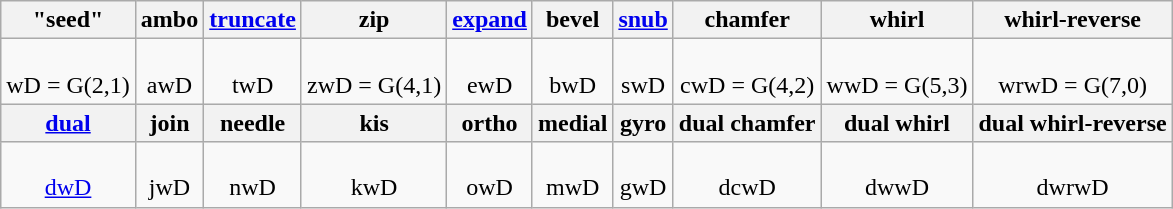<table class="wikitable">
<tr>
<th>"seed"</th>
<th>ambo</th>
<th><a href='#'>truncate</a></th>
<th>zip</th>
<th><a href='#'>expand</a></th>
<th>bevel</th>
<th><a href='#'>snub</a></th>
<th>chamfer</th>
<th>whirl</th>
<th>whirl-reverse</th>
</tr>
<tr align=center valign=bottom>
<td><br>wD = G(2,1)<br></td>
<td><br>awD<br></td>
<td><br>twD<br></td>
<td><br>zwD = G(4,1)<br></td>
<td><br>ewD<br></td>
<td><br>bwD<br></td>
<td><br>swD<br></td>
<td><br>cwD = G(4,2)<br></td>
<td><br>wwD = G(5,3)<br></td>
<td><br>wrwD = G(7,0)<br></td>
</tr>
<tr>
<th><a href='#'>dual</a></th>
<th>join</th>
<th>needle</th>
<th>kis</th>
<th>ortho</th>
<th>medial</th>
<th>gyro</th>
<th>dual chamfer</th>
<th>dual whirl</th>
<th>dual whirl-reverse</th>
</tr>
<tr align=center valign=bottom>
<td><br><a href='#'>dwD</a><br></td>
<td><br>jwD<br></td>
<td><br>nwD<br></td>
<td><br>kwD<br></td>
<td><br>owD<br></td>
<td><br>mwD<br></td>
<td><br>gwD<br></td>
<td><br>dcwD<br></td>
<td><br>dwwD<br></td>
<td><br>dwrwD<br></td>
</tr>
</table>
